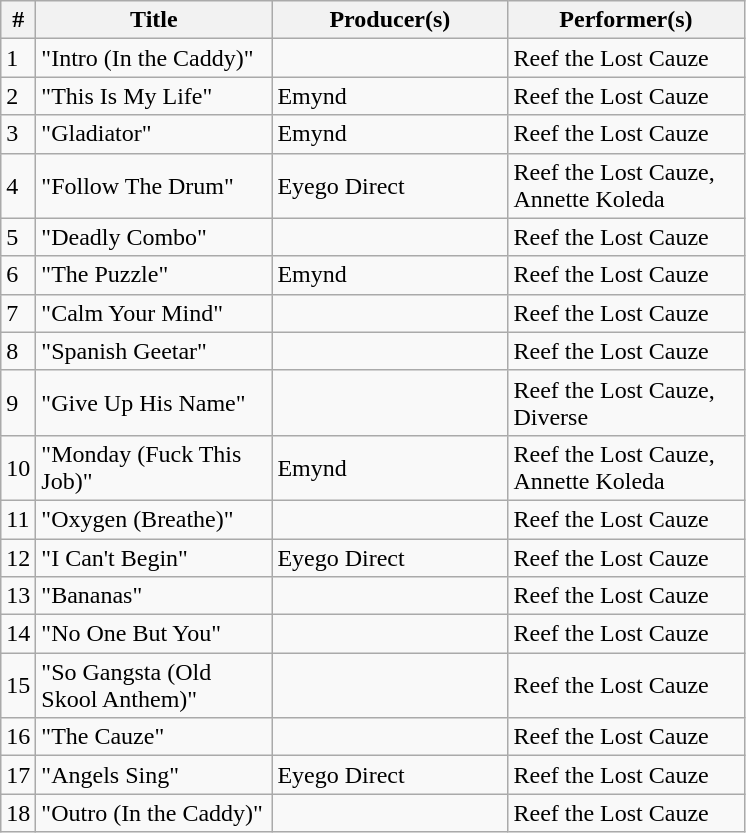<table class="wikitable">
<tr>
<th align="center">#</th>
<th align="center" width="150">Title</th>
<th align="center" width="150">Producer(s)</th>
<th align="center" width="150">Performer(s)</th>
</tr>
<tr>
<td>1</td>
<td>"Intro (In the Caddy)"</td>
<td></td>
<td>Reef the Lost Cauze</td>
</tr>
<tr>
<td>2</td>
<td>"This Is My Life"</td>
<td>Emynd</td>
<td>Reef the Lost Cauze</td>
</tr>
<tr>
<td>3</td>
<td>"Gladiator"</td>
<td>Emynd</td>
<td>Reef the Lost Cauze</td>
</tr>
<tr>
<td>4</td>
<td>"Follow The Drum"</td>
<td>Eyego Direct</td>
<td>Reef the Lost Cauze, Annette Koleda</td>
</tr>
<tr>
<td>5</td>
<td>"Deadly Combo"</td>
<td></td>
<td>Reef the Lost Cauze</td>
</tr>
<tr>
<td>6</td>
<td>"The Puzzle"</td>
<td>Emynd</td>
<td>Reef the Lost Cauze</td>
</tr>
<tr>
<td>7</td>
<td>"Calm Your Mind"</td>
<td></td>
<td>Reef the Lost Cauze</td>
</tr>
<tr>
<td>8</td>
<td>"Spanish Geetar"</td>
<td></td>
<td>Reef the Lost Cauze</td>
</tr>
<tr>
<td>9</td>
<td>"Give Up His Name"</td>
<td></td>
<td>Reef the Lost Cauze, Diverse</td>
</tr>
<tr>
<td>10</td>
<td>"Monday (Fuck This Job)"</td>
<td>Emynd</td>
<td>Reef the Lost Cauze, Annette Koleda</td>
</tr>
<tr>
<td>11</td>
<td>"Oxygen (Breathe)"</td>
<td></td>
<td>Reef the Lost Cauze</td>
</tr>
<tr>
<td>12</td>
<td>"I Can't Begin"</td>
<td>Eyego Direct</td>
<td>Reef the Lost Cauze</td>
</tr>
<tr>
<td>13</td>
<td>"Bananas"</td>
<td></td>
<td>Reef the Lost Cauze</td>
</tr>
<tr>
<td>14</td>
<td>"No One But You"</td>
<td></td>
<td>Reef the Lost Cauze</td>
</tr>
<tr>
<td>15</td>
<td>"So Gangsta (Old Skool Anthem)"</td>
<td></td>
<td>Reef the Lost Cauze</td>
</tr>
<tr>
<td>16</td>
<td>"The Cauze"</td>
<td></td>
<td>Reef the Lost Cauze</td>
</tr>
<tr>
<td>17</td>
<td>"Angels Sing"</td>
<td>Eyego Direct</td>
<td>Reef the Lost Cauze</td>
</tr>
<tr>
<td>18</td>
<td>"Outro (In the Caddy)"</td>
<td></td>
<td>Reef the Lost Cauze</td>
</tr>
</table>
